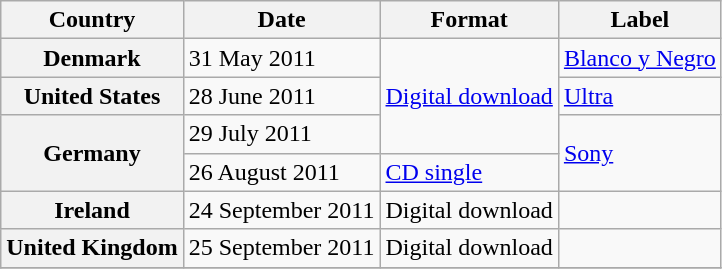<table class="wikitable plainrowheaders">
<tr>
<th scope="col">Country</th>
<th scope="col">Date</th>
<th scope="col">Format</th>
<th scope="col">Label</th>
</tr>
<tr>
<th scope="row">Denmark</th>
<td>31 May 2011</td>
<td rowspan="3"><a href='#'>Digital download</a></td>
<td><a href='#'>Blanco y Negro</a></td>
</tr>
<tr>
<th scope="row">United States</th>
<td>28 June 2011</td>
<td><a href='#'>Ultra</a></td>
</tr>
<tr>
<th scope="row" rowspan="2">Germany</th>
<td>29 July 2011</td>
<td rowspan="2"><a href='#'>Sony</a></td>
</tr>
<tr>
<td>26 August 2011</td>
<td><a href='#'>CD single</a></td>
</tr>
<tr>
<th scope="row">Ireland</th>
<td>24 September 2011</td>
<td>Digital download</td>
<td></td>
</tr>
<tr>
<th scope="row">United Kingdom</th>
<td>25 September 2011</td>
<td>Digital download</td>
<td></td>
</tr>
<tr>
</tr>
</table>
